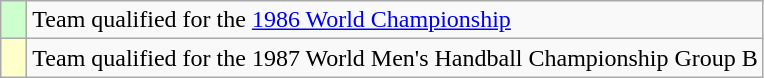<table class="wikitable">
<tr>
<td width=10px bgcolor=#ccffcc></td>
<td>Team qualified for the <a href='#'>1986 World Championship</a></td>
</tr>
<tr>
<td width=10px bgcolor=#ffffcc></td>
<td>Team qualified for the 1987 World Men's Handball Championship Group B</td>
</tr>
</table>
